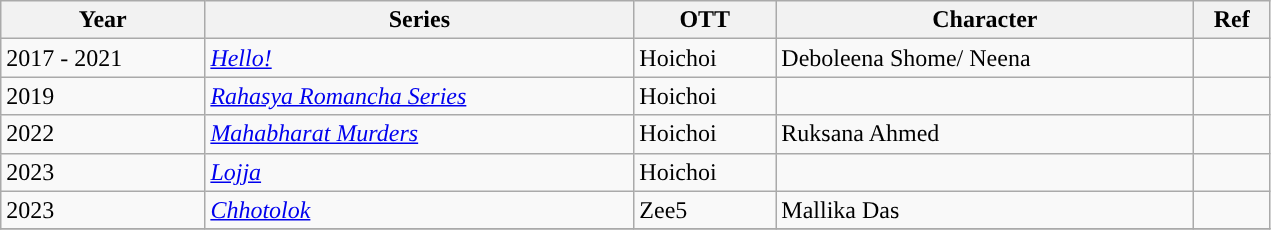<table class="wikitable sortable" style="width:67%;">
<tr>
<th>Year</th>
<th>Series</th>
<th>OTT</th>
<th>Character</th>
<th>Ref</th>
</tr>
<tr>
<td>2017 - 2021</td>
<td><em><a href='#'>Hello!</a></em></td>
<td>Hoichoi</td>
<td>Deboleena Shome/ Neena</td>
<td></td>
</tr>
<tr>
<td>2019</td>
<td><em><a href='#'>Rahasya Romancha Series</a></em></td>
<td>Hoichoi</td>
<td></td>
<td></td>
</tr>
<tr>
<td>2022</td>
<td><em><a href='#'>Mahabharat Murders</a></em></td>
<td>Hoichoi</td>
<td>Ruksana Ahmed</td>
<td></td>
</tr>
<tr>
<td>2023</td>
<td><em><a href='#'>Lojja</a></em></td>
<td>Hoichoi</td>
<td></td>
<td></td>
</tr>
<tr>
<td>2023</td>
<td><em><a href='#'>Chhotolok</a></em></td>
<td>Zee5</td>
<td>Mallika Das</td>
<td></td>
</tr>
<tr>
</tr>
</table>
